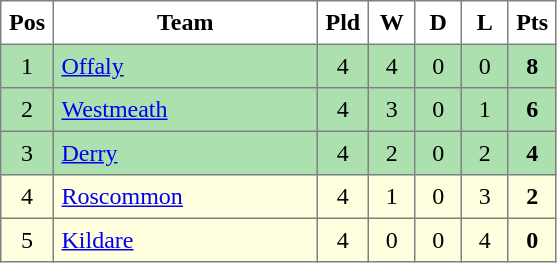<table style="border-collapse:collapse" border="1" cellspacing="0" cellpadding="5">
<tr>
<th>Pos</th>
<th width="165">Team</th>
<th width="20">Pld</th>
<th width="20">W</th>
<th width="20">D</th>
<th width="20">L</th>
<th width="20">Pts</th>
</tr>
<tr align="center" style="background:#ACE1AF;">
<td>1</td>
<td style="text-align:left;"> <a href='#'>Offaly</a></td>
<td>4</td>
<td>4</td>
<td>0</td>
<td>0</td>
<td><strong>8</strong></td>
</tr>
<tr align="center" style="background:#ACE1AF;">
<td>2</td>
<td style="text-align:left;"> <a href='#'>Westmeath</a></td>
<td>4</td>
<td>3</td>
<td>0</td>
<td>1</td>
<td><strong>6</strong></td>
</tr>
<tr align="center" style="background:#ACE1AF;">
<td>3</td>
<td style="text-align:left;"> <a href='#'>Derry</a></td>
<td>4</td>
<td>2</td>
<td>0</td>
<td>2</td>
<td><strong>4</strong></td>
</tr>
<tr align="center" style="background:#FFFFE0;">
<td>4</td>
<td style="text-align:left;"> <a href='#'>Roscommon</a></td>
<td>4</td>
<td>1</td>
<td>0</td>
<td>3</td>
<td><strong>2</strong></td>
</tr>
<tr align="center" style="background:#FFFFE0;">
<td>5</td>
<td style="text-align:left;"> <a href='#'>Kildare</a></td>
<td>4</td>
<td>0</td>
<td>0</td>
<td>4</td>
<td><strong>0</strong></td>
</tr>
</table>
